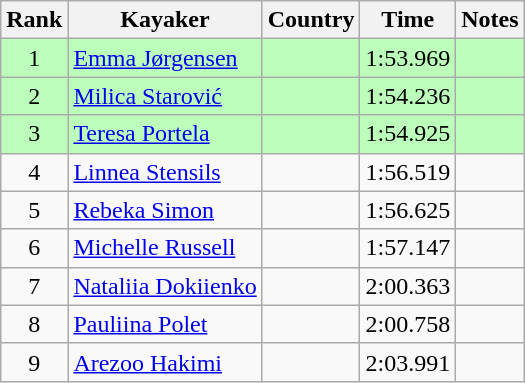<table class="wikitable" style="text-align:center">
<tr>
<th>Rank</th>
<th>Kayaker</th>
<th>Country</th>
<th>Time</th>
<th>Notes</th>
</tr>
<tr bgcolor=bbffbb>
<td>1</td>
<td align="left"><a href='#'>Emma Jørgensen</a></td>
<td align="left"></td>
<td>1:53.969</td>
<td></td>
</tr>
<tr bgcolor=bbffbb>
<td>2</td>
<td align="left"><a href='#'>Milica Starović</a></td>
<td align="left"></td>
<td>1:54.236</td>
<td></td>
</tr>
<tr bgcolor=bbffbb>
<td>3</td>
<td align="left"><a href='#'>Teresa Portela</a></td>
<td align="left"></td>
<td>1:54.925</td>
<td></td>
</tr>
<tr>
<td>4</td>
<td align="left"><a href='#'>Linnea Stensils</a></td>
<td align="left"></td>
<td>1:56.519</td>
<td></td>
</tr>
<tr>
<td>5</td>
<td align="left"><a href='#'>Rebeka Simon</a></td>
<td align="left"></td>
<td>1:56.625</td>
<td></td>
</tr>
<tr>
<td>6</td>
<td align="left"><a href='#'>Michelle Russell</a></td>
<td align="left"></td>
<td>1:57.147</td>
<td></td>
</tr>
<tr>
<td>7</td>
<td align="left"><a href='#'>Nataliia Dokiienko</a></td>
<td align="left"></td>
<td>2:00.363</td>
<td></td>
</tr>
<tr>
<td>8</td>
<td align="left"><a href='#'>Pauliina Polet</a></td>
<td align="left"></td>
<td>2:00.758</td>
<td></td>
</tr>
<tr>
<td>9</td>
<td align="left"><a href='#'>Arezoo Hakimi</a></td>
<td align="left"></td>
<td>2:03.991</td>
<td></td>
</tr>
</table>
